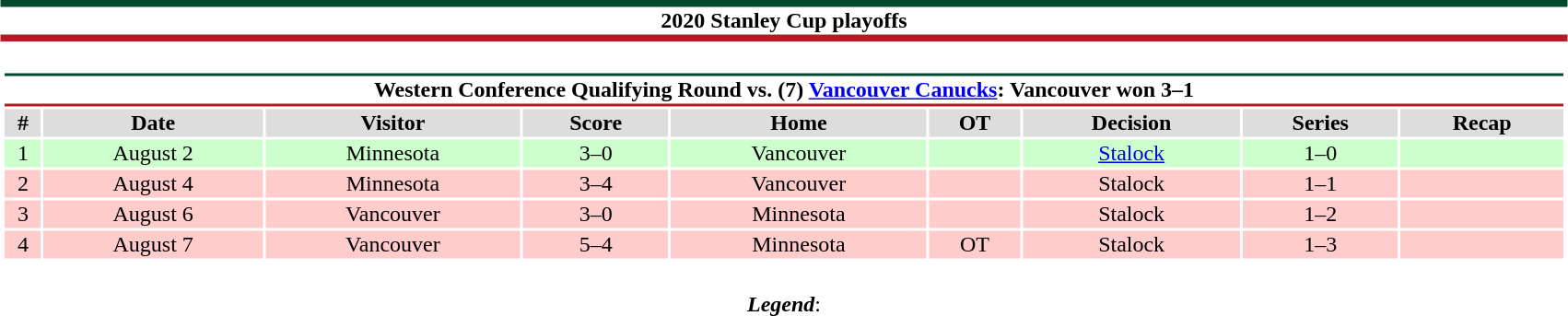<table class="toccolours" style="width:90%; clear:both; margin:1.5em auto; text-align:center;">
<tr>
<th colspan=9 style="background:#FFFFFF; border-top:#024930 5px solid; border-bottom:#AF1E24 5px solid;">2020 Stanley Cup playoffs</th>
</tr>
<tr>
<td colspan=9><br><table class="toccolours collapsible collapsed" style="width:100%;">
<tr>
<th colspan=9 style="background:#FFFFFF; border-top:#024930 2px solid; border-bottom:#AF1E24 2px solid;">Western Conference Qualifying Round vs. (7) <a href='#'>Vancouver Canucks</a>: Vancouver won 3–1</th>
</tr>
<tr style="background:#ddd;">
<th>#</th>
<th>Date</th>
<th>Visitor</th>
<th>Score</th>
<th>Home</th>
<th>OT</th>
<th>Decision</th>
<th>Series</th>
<th>Recap</th>
</tr>
<tr style="background:#cfc;">
<td>1</td>
<td>August 2</td>
<td>Minnesota</td>
<td>3–0</td>
<td>Vancouver</td>
<td></td>
<td><a href='#'>Stalock</a></td>
<td>1–0</td>
<td></td>
</tr>
<tr style="background:#fcc;">
<td>2</td>
<td>August 4</td>
<td>Minnesota</td>
<td>3–4</td>
<td>Vancouver</td>
<td></td>
<td>Stalock</td>
<td>1–1</td>
<td></td>
</tr>
<tr style="background:#fcc;">
<td>3</td>
<td>August 6</td>
<td>Vancouver</td>
<td>3–0</td>
<td>Minnesota</td>
<td></td>
<td>Stalock</td>
<td>1–2</td>
<td></td>
</tr>
<tr style="background:#fcc;">
<td>4</td>
<td>August 7</td>
<td>Vancouver</td>
<td>5–4</td>
<td>Minnesota</td>
<td>OT</td>
<td>Stalock</td>
<td>1–3</td>
<td></td>
</tr>
</table>
</td>
</tr>
<tr>
<td colspan="10" style="text-align:center;"><br><strong><em>Legend</em></strong>:

</td>
</tr>
</table>
